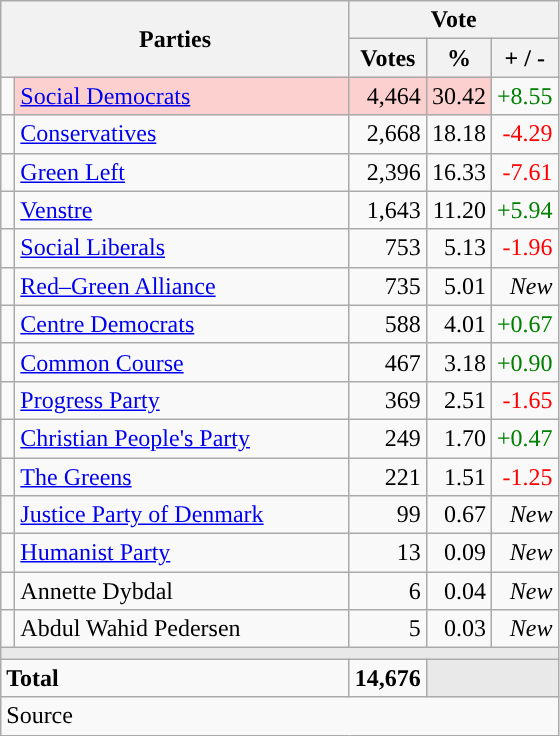<table class="wikitable" style="text-align:right;">
<tr>
<th style="text-align:centre;" rowspan="2" colspan="2" width="225">Parties</th>
<th colspan="3">Vote</th>
</tr>
<tr>
<th width="15">Votes</th>
<th width="15">%</th>
<th width="15">+ / -</th>
</tr>
<tr>
<td width="2" style="color:inherit;background:"></td>
<td bgcolor=#fbd0ce  align="left"><a href='#'>Social Democrats</a></td>
<td bgcolor=#fbd0ce>4,464</td>
<td bgcolor=#fbd0ce>30.42</td>
<td style=color:green;>+8.55</td>
</tr>
<tr>
<td width="2" style="color:inherit;background:"></td>
<td align="left"><a href='#'>Conservatives</a></td>
<td>2,668</td>
<td>18.18</td>
<td style=color:red;>-4.29</td>
</tr>
<tr>
<td width="2" style="color:inherit;background:"></td>
<td align="left"><a href='#'>Green Left</a></td>
<td>2,396</td>
<td>16.33</td>
<td style=color:red;>-7.61</td>
</tr>
<tr>
<td width="2" style="color:inherit;background:"></td>
<td align="left"><a href='#'>Venstre</a></td>
<td>1,643</td>
<td>11.20</td>
<td style=color:green;>+5.94</td>
</tr>
<tr>
<td width="2" style="color:inherit;background:"></td>
<td align="left"><a href='#'>Social Liberals</a></td>
<td>753</td>
<td>5.13</td>
<td style=color:red;>-1.96</td>
</tr>
<tr>
<td width="2" style="color:inherit;background:"></td>
<td align="left"><a href='#'>Red–Green Alliance</a></td>
<td>735</td>
<td>5.01</td>
<td><em>New</em></td>
</tr>
<tr>
<td width="2" style="color:inherit;background:"></td>
<td align="left"><a href='#'>Centre Democrats</a></td>
<td>588</td>
<td>4.01</td>
<td style=color:green;>+0.67</td>
</tr>
<tr>
<td width="2" style="color:inherit;background:"></td>
<td align="left"><a href='#'>Common Course</a></td>
<td>467</td>
<td>3.18</td>
<td style=color:green;>+0.90</td>
</tr>
<tr>
<td width="2" style="color:inherit;background:"></td>
<td align="left"><a href='#'>Progress Party</a></td>
<td>369</td>
<td>2.51</td>
<td style=color:red;>-1.65</td>
</tr>
<tr>
<td width="2" style="color:inherit;background:"></td>
<td align="left"><a href='#'>Christian People's Party</a></td>
<td>249</td>
<td>1.70</td>
<td style=color:green;>+0.47</td>
</tr>
<tr>
<td width="2" style="color:inherit;background:"></td>
<td align="left"><a href='#'>The Greens</a></td>
<td>221</td>
<td>1.51</td>
<td style=color:red;>-1.25</td>
</tr>
<tr>
<td width="2" style="color:inherit;background:"></td>
<td align="left"><a href='#'>Justice Party of Denmark</a></td>
<td>99</td>
<td>0.67</td>
<td><em>New</em></td>
</tr>
<tr>
<td width="2" style="color:inherit;background:"></td>
<td align="left"><a href='#'>Humanist Party</a></td>
<td>13</td>
<td>0.09</td>
<td><em>New</em></td>
</tr>
<tr>
<td width="2" style="color:inherit;background:"></td>
<td align="left">Annette Dybdal</td>
<td>6</td>
<td>0.04</td>
<td><em>New</em></td>
</tr>
<tr>
<td width="2" style="color:inherit;background:"></td>
<td align="left">Abdul Wahid Pedersen</td>
<td>5</td>
<td>0.03</td>
<td><em>New</em></td>
</tr>
<tr>
<td colspan="7" bgcolor="#E9E9E9"></td>
</tr>
<tr>
<td align="left" colspan="2"><strong>Total</strong></td>
<td><strong>14,676</strong></td>
<td bgcolor="#E9E9E9" colspan="2"></td>
</tr>
<tr>
<td align="left" colspan="6">Source</td>
</tr>
</table>
